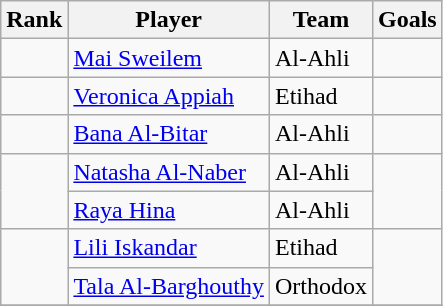<table class="wikitable">
<tr>
<th>Rank</th>
<th>Player</th>
<th>Team</th>
<th>Goals</th>
</tr>
<tr>
<td></td>
<td> <a href='#'>Mai Sweilem</a></td>
<td>Al-Ahli</td>
<td></td>
</tr>
<tr>
<td></td>
<td> <a href='#'>Veronica Appiah</a></td>
<td>Etihad</td>
<td></td>
</tr>
<tr>
<td></td>
<td> <a href='#'>Bana Al-Bitar</a></td>
<td>Al-Ahli</td>
<td></td>
</tr>
<tr>
<td rowspan=2></td>
<td> <a href='#'>Natasha Al-Naber</a></td>
<td>Al-Ahli</td>
<td rowspan=2></td>
</tr>
<tr>
<td> <a href='#'>Raya Hina</a></td>
<td>Al-Ahli</td>
</tr>
<tr>
<td rowspan=2></td>
<td> <a href='#'>Lili Iskandar</a></td>
<td>Etihad</td>
<td rowspan=2></td>
</tr>
<tr>
<td> <a href='#'>Tala Al-Barghouthy</a></td>
<td>Orthodox</td>
</tr>
<tr>
</tr>
</table>
